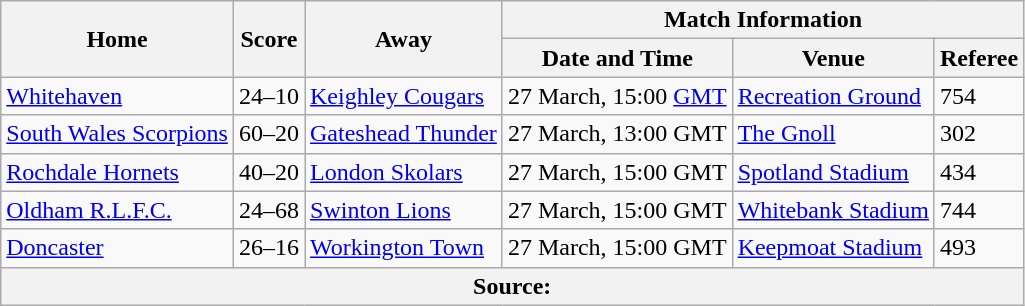<table class="wikitable">
<tr>
<th rowspan=2>Home</th>
<th rowspan=2>Score</th>
<th rowspan=2>Away</th>
<th colspan="3">Match Information</th>
</tr>
<tr>
<th>Date and Time</th>
<th>Venue</th>
<th>Referee</th>
</tr>
<tr>
<td align=left> <a href='#'>Whitehaven</a></td>
<td>24–10</td>
<td align=left> <a href='#'>Keighley Cougars</a></td>
<td>27 March, 15:00 <a href='#'>GMT</a></td>
<td><a href='#'>Recreation Ground</a></td>
<td>754</td>
</tr>
<tr>
<td align=left> <a href='#'>South Wales Scorpions</a></td>
<td>60–20</td>
<td align=left> <a href='#'>Gateshead Thunder</a></td>
<td>27 March, 13:00 GMT</td>
<td><a href='#'>The Gnoll</a></td>
<td>302</td>
</tr>
<tr>
<td align=left> <a href='#'>Rochdale Hornets</a></td>
<td>40–20</td>
<td align=left> <a href='#'>London Skolars</a></td>
<td>27 March, 15:00 GMT</td>
<td><a href='#'>Spotland Stadium</a></td>
<td>434</td>
</tr>
<tr>
<td align=left> <a href='#'>Oldham R.L.F.C.</a></td>
<td>24–68</td>
<td align=left> <a href='#'>Swinton Lions</a></td>
<td>27 March, 15:00 GMT</td>
<td><a href='#'>Whitebank Stadium</a></td>
<td>744</td>
</tr>
<tr>
<td align=left> <a href='#'>Doncaster</a></td>
<td>26–16</td>
<td align=left> <a href='#'>Workington Town</a></td>
<td>27 March, 15:00 GMT</td>
<td><a href='#'>Keepmoat Stadium</a></td>
<td>493</td>
</tr>
<tr>
<th colspan="6">Source:</th>
</tr>
</table>
